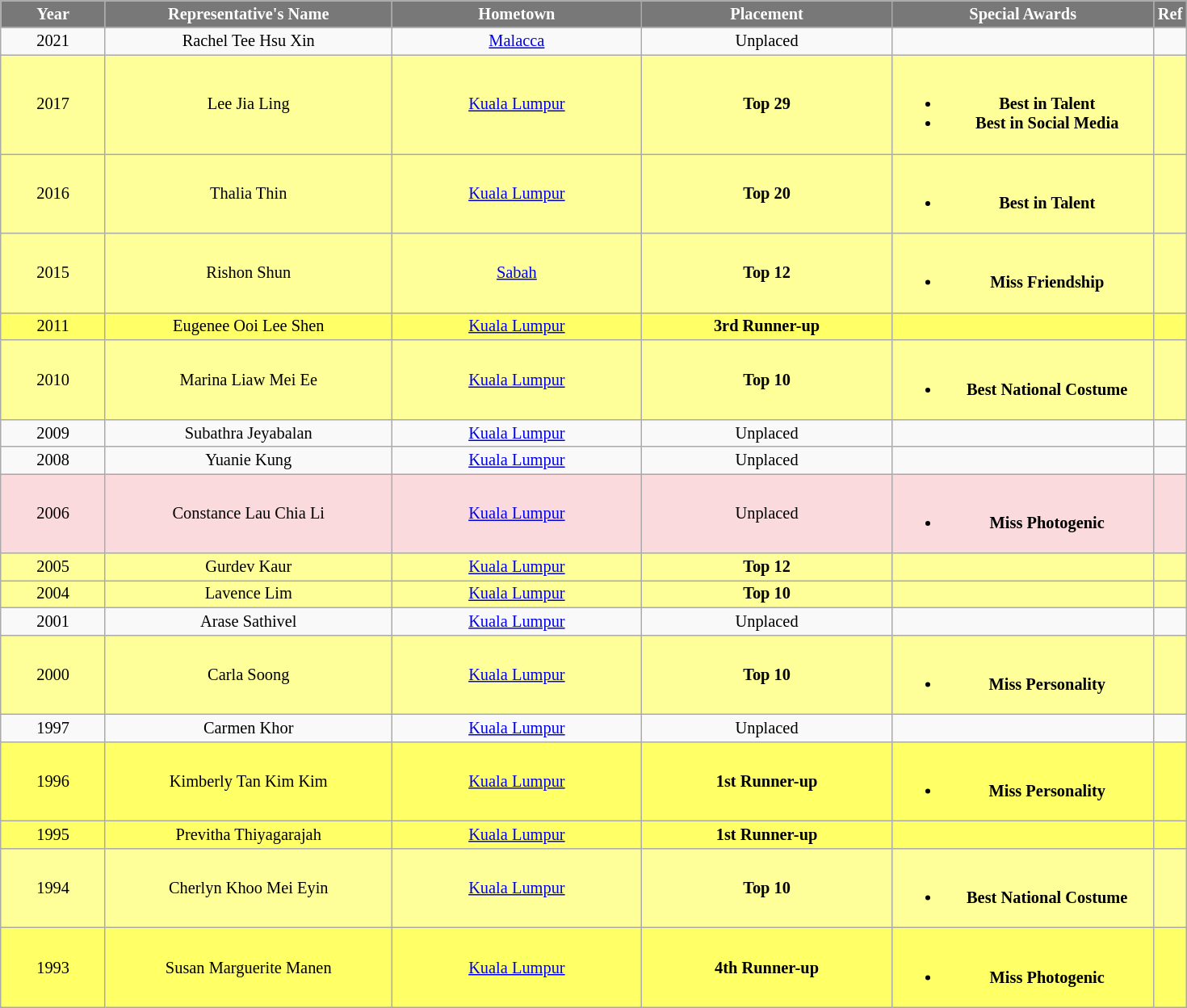<table class="wikitable sortable" style="font-size: 85%; text-align:center">
<tr>
<th width="80" style="background-color:#787878;color:#FFFFFF;">Year</th>
<th width="230" style="background-color:#787878;color:#FFFFFF;">Representative's Name</th>
<th width="200" style="background-color:#787878;color:#FFFFFF;">Hometown</th>
<th width="200" style="background-color:#787878;color:#FFFFFF;">Placement</th>
<th width="210" style="background-color:#787878;color:#FFFFFF;">Special Awards</th>
<th width="8" style="background-color:#787878;color:#FFFFFF;">Ref</th>
</tr>
<tr>
<td>2021</td>
<td>Rachel Tee Hsu Xin</td>
<td><a href='#'>Malacca</a></td>
<td>Unplaced</td>
<td></td>
<td></td>
</tr>
<tr style="background-color:#FFFF99">
<td>2017</td>
<td>Lee Jia Ling</td>
<td><a href='#'>Kuala Lumpur</a></td>
<td><strong>Top 29</strong></td>
<td><br><ul><li><strong>Best in Talent</strong></li><li><strong>Best in Social Media</strong></li></ul></td>
<td></td>
</tr>
<tr style="background-color:#FFFF99">
<td>2016</td>
<td>Thalia Thin</td>
<td><a href='#'>Kuala Lumpur</a></td>
<td><strong>Top 20</strong></td>
<td><br><ul><li><strong>Best in Talent</strong></li></ul></td>
<td></td>
</tr>
<tr style="background-color:#FFFF99">
<td>2015</td>
<td>Rishon Shun</td>
<td><a href='#'>Sabah</a></td>
<td><strong>Top 12</strong></td>
<td><br><ul><li><strong>Miss Friendship</strong></li></ul></td>
<td></td>
</tr>
<tr style="background-color:#FFFF66">
<td>2011</td>
<td>Eugenee Ooi Lee Shen</td>
<td><a href='#'>Kuala Lumpur</a></td>
<td><strong>3rd Runner-up</strong></td>
<td></td>
<td></td>
</tr>
<tr style="background-color:#FFFF99">
<td>2010</td>
<td>Marina Liaw Mei Ee</td>
<td><a href='#'>Kuala Lumpur</a></td>
<td><strong>Top 10</strong></td>
<td><br><ul><li><strong>Best National Costume</strong></li></ul></td>
<td></td>
</tr>
<tr>
<td>2009</td>
<td>Subathra Jeyabalan</td>
<td><a href='#'>Kuala Lumpur</a></td>
<td>Unplaced</td>
<td></td>
<td></td>
</tr>
<tr>
<td>2008</td>
<td>Yuanie Kung</td>
<td><a href='#'>Kuala Lumpur</a></td>
<td>Unplaced</td>
<td></td>
<td></td>
</tr>
<tr style="background-color:#FADADD;: bold">
<td>2006</td>
<td>Constance Lau Chia Li</td>
<td><a href='#'>Kuala Lumpur</a></td>
<td>Unplaced</td>
<td><br><ul><li><strong>Miss Photogenic</strong></li></ul></td>
<td></td>
</tr>
<tr style="background-color:#FFFF99">
<td>2005</td>
<td>Gurdev Kaur</td>
<td><a href='#'>Kuala Lumpur</a></td>
<td><strong>Top 12</strong></td>
<td></td>
<td></td>
</tr>
<tr style="background-color:#FFFF99">
<td>2004</td>
<td>Lavence Lim</td>
<td><a href='#'>Kuala Lumpur</a></td>
<td><strong>Top 10</strong></td>
<td></td>
<td></td>
</tr>
<tr>
<td>2001</td>
<td>Arase Sathivel</td>
<td><a href='#'>Kuala Lumpur</a></td>
<td>Unplaced</td>
<td></td>
<td></td>
</tr>
<tr style="background-color:#FFFF99">
<td>2000</td>
<td>Carla Soong</td>
<td><a href='#'>Kuala Lumpur</a></td>
<td><strong>Top 10</strong></td>
<td><br><ul><li><strong>Miss Personality</strong></li></ul></td>
<td></td>
</tr>
<tr>
<td>1997</td>
<td>Carmen Khor</td>
<td><a href='#'>Kuala Lumpur</a></td>
<td>Unplaced</td>
<td></td>
<td></td>
</tr>
<tr style="background-color:#FFFF66">
<td>1996</td>
<td>Kimberly Tan Kim Kim</td>
<td><a href='#'>Kuala Lumpur</a></td>
<td><strong>1st Runner-up</strong></td>
<td><br><ul><li><strong>Miss Personality</strong></li></ul></td>
<td></td>
</tr>
<tr style="background-color:#FFFF66">
<td>1995</td>
<td>Previtha Thiyagarajah</td>
<td><a href='#'>Kuala Lumpur</a></td>
<td><strong>1st Runner-up</strong></td>
<td></td>
<td></td>
</tr>
<tr style="background-color:#FFFF99">
<td>1994</td>
<td>Cherlyn Khoo Mei Eyin</td>
<td><a href='#'>Kuala Lumpur</a></td>
<td><strong>Top 10</strong></td>
<td><br><ul><li><strong>Best National Costume</strong></li></ul></td>
<td></td>
</tr>
<tr style="background-color:#FFFF66">
<td>1993</td>
<td>Susan Marguerite Manen</td>
<td><a href='#'>Kuala Lumpur</a></td>
<td><strong>4th Runner-up</strong></td>
<td><br><ul><li><strong>Miss Photogenic</strong></li></ul></td>
<td></td>
</tr>
</table>
